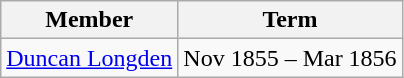<table class="wikitable">
<tr>
<th>Member</th>
<th>Term</th>
</tr>
<tr>
<td><a href='#'>Duncan Longden</a></td>
<td>Nov 1855 – Mar 1856</td>
</tr>
</table>
